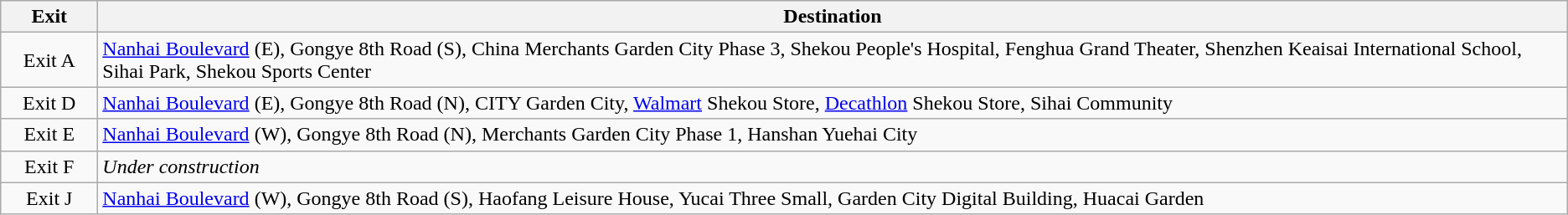<table class="wikitable">
<tr>
<th style="width:70px">Exit</th>
<th>Destination</th>
</tr>
<tr>
<td align=center c>Exit A</td>
<td><a href='#'>Nanhai Boulevard</a> (E), Gongye 8th Road (S), China Merchants Garden City Phase 3, Shekou People's Hospital, Fenghua Grand Theater, Shenzhen Keaisai International School, Sihai Park, Shekou Sports Center</td>
</tr>
<tr>
<td align=center>Exit D</td>
<td><a href='#'>Nanhai Boulevard</a> (E), Gongye 8th Road (N), CITY Garden City, <a href='#'>Walmart</a> Shekou Store, <a href='#'>Decathlon</a> Shekou Store, Sihai Community</td>
</tr>
<tr>
<td align=center>Exit E</td>
<td><a href='#'>Nanhai Boulevard</a> (W), Gongye 8th Road (N), Merchants Garden City Phase 1, Hanshan Yuehai City</td>
</tr>
<tr>
<td align=center>Exit F</td>
<td><em>Under construction</em></td>
</tr>
<tr>
<td align=center>Exit J</td>
<td><a href='#'>Nanhai Boulevard</a> (W), Gongye 8th Road (S), Haofang Leisure House, Yucai Three Small, Garden City Digital Building, Huacai Garden</td>
</tr>
</table>
